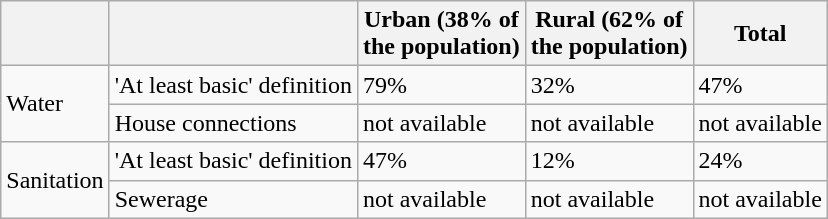<table class="wikitable">
<tr>
<th></th>
<th></th>
<th>Urban (38% of<br>the population)</th>
<th>Rural (62% of<br>the population)</th>
<th>Total</th>
</tr>
<tr>
<td rowspan="2">Water</td>
<td>'At least basic' definition</td>
<td>79%</td>
<td>32%</td>
<td>47%</td>
</tr>
<tr>
<td>House connections</td>
<td>not available</td>
<td>not available</td>
<td>not available</td>
</tr>
<tr>
<td rowspan="2">Sanitation</td>
<td>'At least basic' definition</td>
<td>47%</td>
<td>12%</td>
<td>24%</td>
</tr>
<tr>
<td>Sewerage</td>
<td>not available</td>
<td>not available</td>
<td>not available</td>
</tr>
</table>
